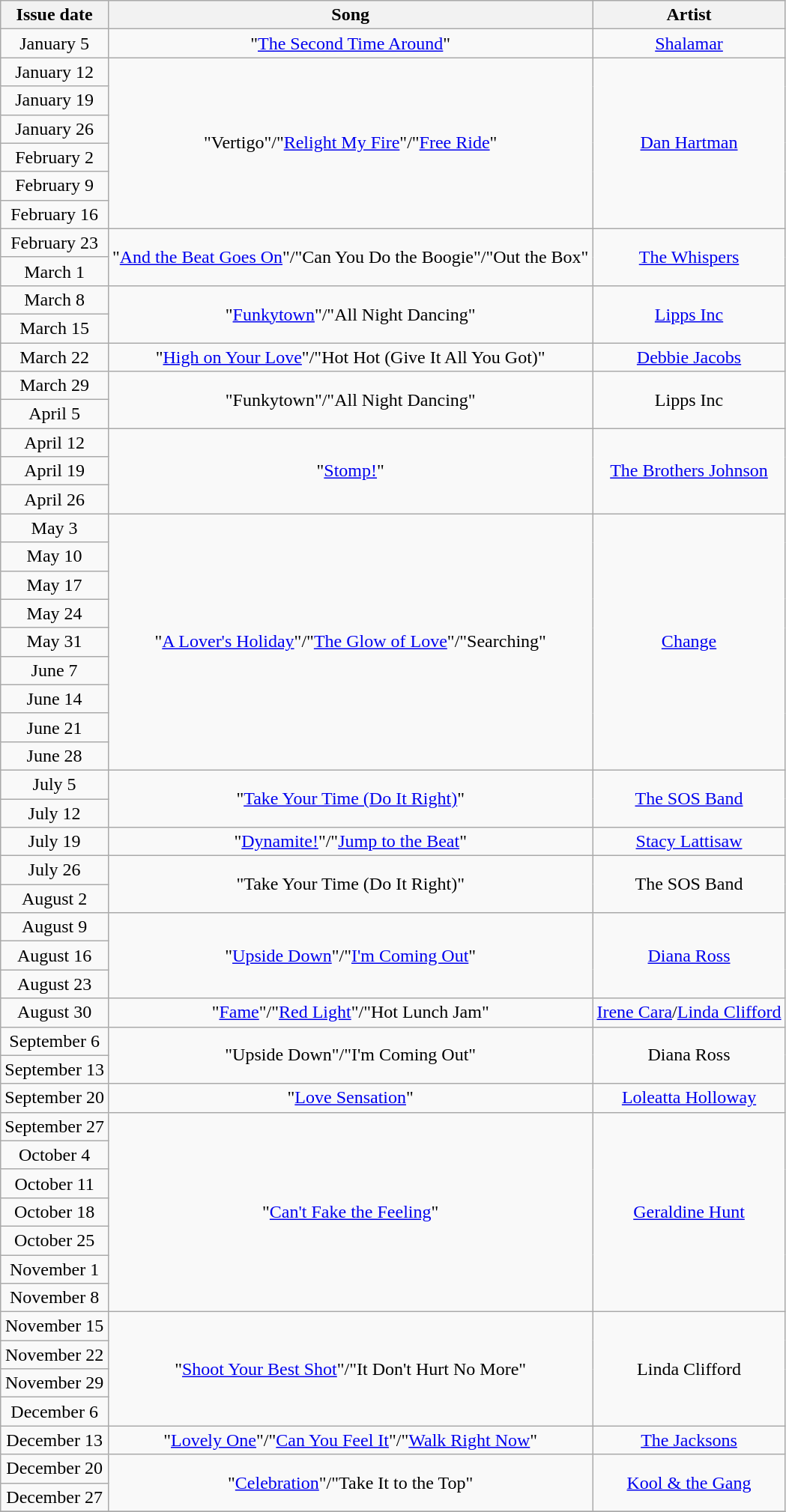<table class="wikitable" style="text-align: center;">
<tr>
<th>Issue date</th>
<th>Song</th>
<th>Artist</th>
</tr>
<tr>
<td>January 5</td>
<td>"<a href='#'>The Second Time Around</a>"</td>
<td><a href='#'>Shalamar</a></td>
</tr>
<tr>
<td>January 12</td>
<td rowspan="6">"Vertigo"/"<a href='#'>Relight My Fire</a>"/"<a href='#'>Free Ride</a>"</td>
<td rowspan="6"><a href='#'>Dan Hartman</a></td>
</tr>
<tr>
<td>January 19</td>
</tr>
<tr>
<td>January 26</td>
</tr>
<tr>
<td>February 2</td>
</tr>
<tr>
<td>February 9</td>
</tr>
<tr>
<td>February 16</td>
</tr>
<tr>
<td>February 23</td>
<td rowspan="2">"<a href='#'>And the Beat Goes On</a>"/"Can You Do the Boogie"/"Out the Box"</td>
<td rowspan="2"><a href='#'>The Whispers</a></td>
</tr>
<tr>
<td>March 1</td>
</tr>
<tr>
<td>March 8</td>
<td rowspan="2">"<a href='#'>Funkytown</a>"/"All Night Dancing"</td>
<td rowspan="2"><a href='#'>Lipps Inc</a></td>
</tr>
<tr>
<td>March 15</td>
</tr>
<tr>
<td>March 22</td>
<td>"<a href='#'>High on Your Love</a>"/"Hot Hot (Give It All You Got)"</td>
<td><a href='#'>Debbie Jacobs</a></td>
</tr>
<tr>
<td>March 29</td>
<td rowspan="2">"Funkytown"/"All Night Dancing"</td>
<td rowspan="2">Lipps Inc</td>
</tr>
<tr>
<td>April 5</td>
</tr>
<tr>
<td>April 12</td>
<td rowspan="3">"<a href='#'>Stomp!</a>"</td>
<td rowspan="3"><a href='#'>The Brothers Johnson</a></td>
</tr>
<tr>
<td>April 19</td>
</tr>
<tr>
<td>April 26</td>
</tr>
<tr>
<td>May 3</td>
<td rowspan="9">"<a href='#'>A Lover's Holiday</a>"/"<a href='#'>The Glow of Love</a>"/"Searching"</td>
<td rowspan="9"><a href='#'>Change</a></td>
</tr>
<tr>
<td>May 10</td>
</tr>
<tr>
<td>May 17</td>
</tr>
<tr>
<td>May 24</td>
</tr>
<tr>
<td>May 31</td>
</tr>
<tr>
<td>June 7</td>
</tr>
<tr>
<td>June 14</td>
</tr>
<tr>
<td>June 21</td>
</tr>
<tr>
<td>June 28</td>
</tr>
<tr>
<td>July 5</td>
<td rowspan="2">"<a href='#'>Take Your Time (Do It Right)</a>"</td>
<td rowspan="2"><a href='#'>The SOS Band</a></td>
</tr>
<tr>
<td>July 12</td>
</tr>
<tr>
<td>July 19</td>
<td>"<a href='#'>Dynamite!</a>"/"<a href='#'>Jump to the Beat</a>"</td>
<td><a href='#'>Stacy Lattisaw</a></td>
</tr>
<tr>
<td>July 26</td>
<td rowspan="2">"Take Your Time (Do It Right)"</td>
<td rowspan="2">The SOS Band</td>
</tr>
<tr>
<td>August 2</td>
</tr>
<tr>
<td>August 9</td>
<td rowspan="3">"<a href='#'>Upside Down</a>"/"<a href='#'>I'm Coming Out</a>"</td>
<td rowspan="3"><a href='#'>Diana Ross</a></td>
</tr>
<tr>
<td>August 16</td>
</tr>
<tr>
<td>August 23</td>
</tr>
<tr>
<td>August 30</td>
<td>"<a href='#'>Fame</a>"/"<a href='#'>Red Light</a>"/"Hot Lunch Jam"</td>
<td><a href='#'>Irene Cara</a>/<a href='#'>Linda Clifford</a></td>
</tr>
<tr>
<td>September 6</td>
<td rowspan="2">"Upside Down"/"I'm Coming Out"</td>
<td rowspan="2">Diana Ross</td>
</tr>
<tr>
<td>September 13</td>
</tr>
<tr>
<td>September 20</td>
<td>"<a href='#'>Love Sensation</a>"</td>
<td><a href='#'>Loleatta Holloway</a></td>
</tr>
<tr>
<td>September 27</td>
<td rowspan="7">"<a href='#'>Can't Fake the Feeling</a>"</td>
<td rowspan="7"><a href='#'>Geraldine Hunt</a></td>
</tr>
<tr>
<td>October 4</td>
</tr>
<tr>
<td>October 11</td>
</tr>
<tr>
<td>October 18</td>
</tr>
<tr>
<td>October 25</td>
</tr>
<tr>
<td>November 1</td>
</tr>
<tr>
<td>November 8</td>
</tr>
<tr>
<td>November 15</td>
<td rowspan="4">"<a href='#'>Shoot Your Best Shot</a>"/"It Don't Hurt No More"</td>
<td rowspan="4">Linda Clifford</td>
</tr>
<tr>
<td>November 22</td>
</tr>
<tr>
<td>November 29</td>
</tr>
<tr>
<td>December 6</td>
</tr>
<tr>
<td>December 13</td>
<td>"<a href='#'>Lovely One</a>"/"<a href='#'>Can You Feel It</a>"/"<a href='#'>Walk Right Now</a>"</td>
<td><a href='#'>The Jacksons</a></td>
</tr>
<tr>
<td>December 20</td>
<td rowspan="2">"<a href='#'>Celebration</a>"/"Take It to the Top"</td>
<td rowspan="2"><a href='#'>Kool & the Gang</a></td>
</tr>
<tr>
<td>December 27</td>
</tr>
<tr>
</tr>
</table>
